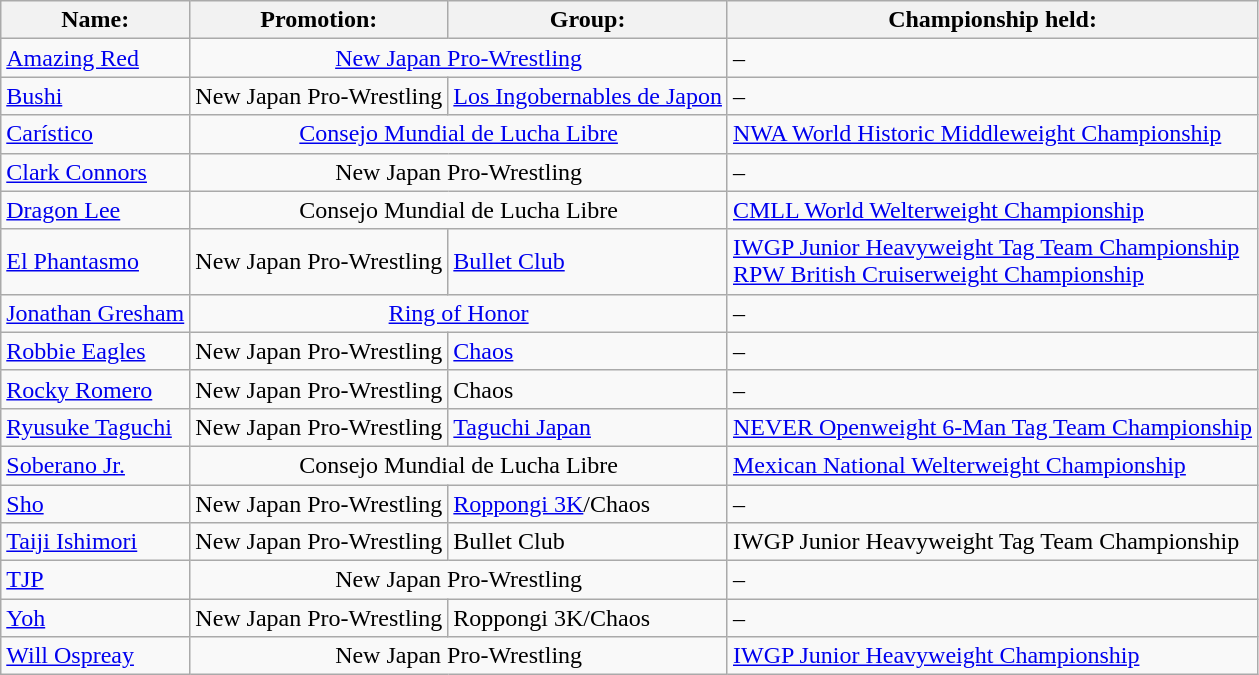<table class="wikitable sortable">
<tr>
<th>Name:</th>
<th>Promotion:</th>
<th>Group:</th>
<th>Championship held:</th>
</tr>
<tr>
<td><a href='#'>Amazing Red</a></td>
<td colspan="2" style="text-align:center;"><a href='#'>New Japan Pro-Wrestling</a></td>
<td>–</td>
</tr>
<tr>
<td><a href='#'>Bushi</a></td>
<td>New Japan Pro-Wrestling</td>
<td><a href='#'>Los Ingobernables de Japon</a></td>
<td>–</td>
</tr>
<tr>
<td><a href='#'>Carístico</a></td>
<td colspan="2" style="text-align:center;"><a href='#'>Consejo Mundial de Lucha Libre</a></td>
<td><a href='#'>NWA World Historic Middleweight Championship</a></td>
</tr>
<tr>
<td><a href='#'>Clark Connors</a></td>
<td colspan="2" style="text-align:center;">New Japan Pro-Wrestling</td>
<td>–</td>
</tr>
<tr>
<td><a href='#'>Dragon Lee</a></td>
<td colspan="2" style="text-align:center;">Consejo Mundial de Lucha Libre</td>
<td><a href='#'>CMLL World Welterweight Championship</a></td>
</tr>
<tr>
<td><a href='#'>El Phantasmo</a></td>
<td>New Japan Pro-Wrestling</td>
<td><a href='#'>Bullet Club</a></td>
<td><a href='#'>IWGP Junior Heavyweight Tag Team Championship</a><br><a href='#'>RPW British Cruiserweight Championship</a></td>
</tr>
<tr>
<td><a href='#'>Jonathan Gresham</a></td>
<td colspan="2" style="text-align:center;"><a href='#'>Ring of Honor</a></td>
<td>–</td>
</tr>
<tr>
<td><a href='#'>Robbie Eagles</a></td>
<td>New Japan Pro-Wrestling</td>
<td><a href='#'>Chaos</a></td>
<td>–</td>
</tr>
<tr>
<td><a href='#'>Rocky Romero</a></td>
<td>New Japan Pro-Wrestling</td>
<td>Chaos</td>
<td>–</td>
</tr>
<tr>
<td><a href='#'>Ryusuke Taguchi</a></td>
<td>New Japan Pro-Wrestling</td>
<td><a href='#'>Taguchi Japan</a></td>
<td><a href='#'>NEVER Openweight 6-Man Tag Team Championship</a></td>
</tr>
<tr>
<td><a href='#'>Soberano Jr.</a></td>
<td colspan="2" style="text-align:center;">Consejo Mundial de Lucha Libre</td>
<td><a href='#'>Mexican National Welterweight Championship</a></td>
</tr>
<tr>
<td><a href='#'>Sho</a></td>
<td>New Japan Pro-Wrestling</td>
<td><a href='#'>Roppongi 3K</a>/Chaos</td>
<td>–</td>
</tr>
<tr>
<td><a href='#'>Taiji Ishimori</a></td>
<td>New Japan Pro-Wrestling</td>
<td>Bullet Club</td>
<td>IWGP Junior Heavyweight Tag Team Championship</td>
</tr>
<tr>
<td><a href='#'>TJP</a></td>
<td colspan="2" style="text-align:center;">New Japan Pro-Wrestling</td>
<td>–</td>
</tr>
<tr>
<td><a href='#'>Yoh</a></td>
<td>New Japan Pro-Wrestling</td>
<td>Roppongi 3K/Chaos</td>
<td>–</td>
</tr>
<tr>
<td><a href='#'>Will Ospreay</a></td>
<td colspan="2" style="text-align:center;">New Japan Pro-Wrestling</td>
<td><a href='#'>IWGP Junior Heavyweight Championship</a></td>
</tr>
</table>
